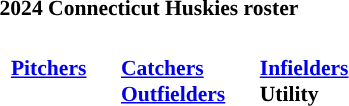<table class="toccolours" style="text-align: left; font-size:90%;">
<tr>
<th colspan="9">2024 Connecticut Huskies roster</th>
</tr>
<tr>
</tr>
<tr>
<td width="03"> </td>
<td valign="top"><br><strong><a href='#'>Pitchers</a></strong></td>
<td width="15"> </td>
<td valign="top"><br><strong><a href='#'>Catchers</a></strong><br><strong><a href='#'>Outfielders</a></strong></td>
<td width="15"> </td>
<td valign="top"><br><strong><a href='#'>Infielders</a></strong><br><strong>Utility</strong></td>
</tr>
</table>
